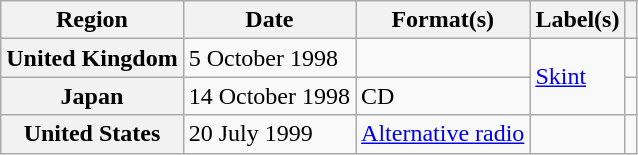<table class="wikitable plainrowheaders">
<tr>
<th scope="col">Region</th>
<th scope="col">Date</th>
<th scope="col">Format(s)</th>
<th scope="col">Label(s)</th>
<th scope="col"></th>
</tr>
<tr>
<th scope="row">United Kingdom</th>
<td>5 October 1998</td>
<td></td>
<td rowspan="2"><a href='#'>Skint</a></td>
<td></td>
</tr>
<tr>
<th scope="row">Japan</th>
<td>14 October 1998</td>
<td>CD</td>
<td></td>
</tr>
<tr>
<th scope="row">United States</th>
<td>20 July 1999</td>
<td><a href='#'>Alternative radio</a></td>
<td></td>
<td></td>
</tr>
</table>
